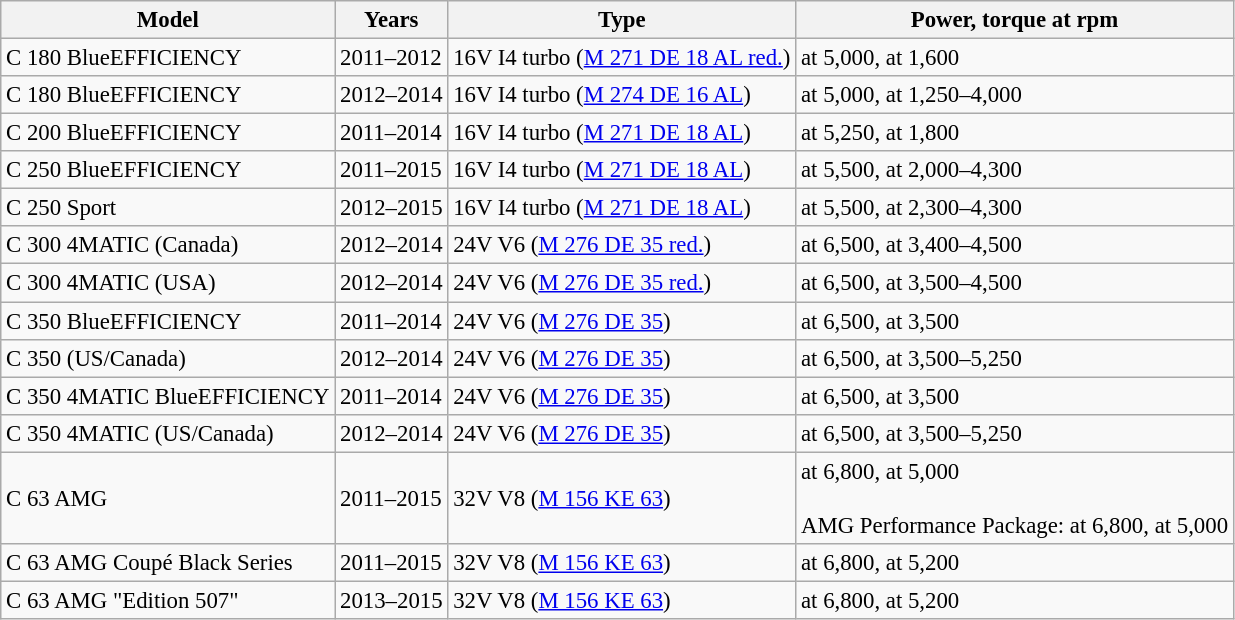<table class="wikitable collapsible collapsed" style="font-size:95%;">
<tr>
<th>Model</th>
<th>Years</th>
<th>Type</th>
<th>Power, torque at rpm</th>
</tr>
<tr>
<td>C 180 BlueEFFICIENCY</td>
<td>2011–2012</td>
<td> 16V I4 turbo (<a href='#'>M 271 DE 18 AL red.</a>)</td>
<td> at 5,000,  at 1,600</td>
</tr>
<tr>
<td>C 180 BlueEFFICIENCY</td>
<td>2012–2014</td>
<td> 16V I4 turbo (<a href='#'>M 274 DE 16 AL</a>)</td>
<td> at 5,000,  at 1,250–4,000</td>
</tr>
<tr>
<td>C 200 BlueEFFICIENCY</td>
<td>2011–2014</td>
<td> 16V I4 turbo (<a href='#'>M 271 DE 18 AL</a>)</td>
<td> at 5,250,  at 1,800</td>
</tr>
<tr>
<td>C 250 BlueEFFICIENCY</td>
<td>2011–2015</td>
<td> 16V I4 turbo (<a href='#'>M 271 DE 18 AL</a>)</td>
<td> at 5,500,  at 2,000–4,300</td>
</tr>
<tr>
<td>C 250 Sport</td>
<td>2012–2015</td>
<td> 16V I4 turbo (<a href='#'>M 271 DE 18 AL</a>)</td>
<td> at 5,500,  at 2,300–4,300</td>
</tr>
<tr>
<td>C 300 4MATIC (Canada)</td>
<td>2012–2014</td>
<td> 24V V6 (<a href='#'>M 276 DE 35 red.</a>)</td>
<td> at 6,500,  at 3,400–4,500</td>
</tr>
<tr>
<td>C 300 4MATIC (USA)</td>
<td>2012–2014</td>
<td> 24V V6 (<a href='#'>M 276 DE 35 red.</a>)</td>
<td> at 6,500,  at 3,500–4,500</td>
</tr>
<tr>
<td>C 350 BlueEFFICIENCY</td>
<td>2011–2014</td>
<td> 24V V6 (<a href='#'>M 276 DE 35</a>)</td>
<td> at 6,500,  at 3,500</td>
</tr>
<tr>
<td>C 350 (US/Canada)</td>
<td>2012–2014</td>
<td> 24V V6 (<a href='#'>M 276 DE 35</a>)</td>
<td> at 6,500,  at 3,500–5,250</td>
</tr>
<tr>
<td>C 350 4MATIC BlueEFFICIENCY</td>
<td>2011–2014</td>
<td> 24V V6 (<a href='#'>M 276 DE 35</a>)</td>
<td> at 6,500,  at 3,500</td>
</tr>
<tr>
<td>C 350 4MATIC (US/Canada)</td>
<td>2012–2014</td>
<td> 24V V6 (<a href='#'>M 276 DE 35</a>)</td>
<td> at 6,500,  at 3,500–5,250</td>
</tr>
<tr>
<td>C 63 AMG</td>
<td>2011–2015</td>
<td> 32V V8 (<a href='#'>M 156 KE 63</a>)</td>
<td> at 6,800,  at 5,000<br><br>AMG Performance Package:  at 6,800,  at 5,000</td>
</tr>
<tr>
<td>C 63 AMG Coupé Black Series</td>
<td>2011–2015</td>
<td> 32V V8 (<a href='#'>M 156 KE 63</a>)</td>
<td> at 6,800,  at 5,200</td>
</tr>
<tr>
<td>C 63 AMG "Edition 507"</td>
<td>2013–2015</td>
<td> 32V V8 (<a href='#'>M 156 KE 63</a>)</td>
<td> at 6,800,  at 5,200</td>
</tr>
</table>
